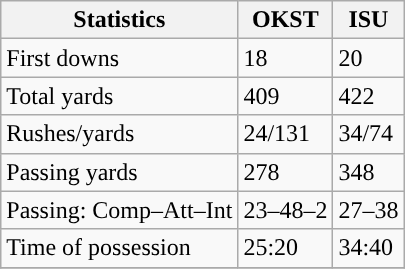<table class="wikitable" style="float: left;">
<tr>
<th>Statistics</th>
<th>OKST</th>
<th>ISU</th>
</tr>
<tr>
<td>First downs</td>
<td>18</td>
<td>20</td>
</tr>
<tr>
<td>Total yards</td>
<td>409</td>
<td>422</td>
</tr>
<tr>
<td>Rushes/yards</td>
<td>24/131</td>
<td>34/74</td>
</tr>
<tr>
<td>Passing yards</td>
<td>278</td>
<td>348</td>
</tr>
<tr>
<td>Passing: Comp–Att–Int</td>
<td>23–48–2</td>
<td>27–38</td>
</tr>
<tr>
<td>Time of possession</td>
<td>25:20</td>
<td>34:40</td>
</tr>
<tr>
</tr>
</table>
